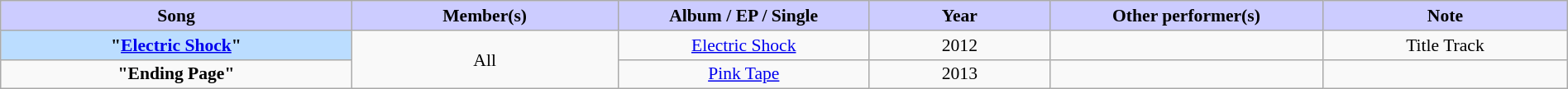<table class="wikitable" style="margin:0.5em auto; clear:both; font-size:.9em; text-align:center; width:100%">
<tr>
<th width="500" style="background: #CCCCFF;">Song</th>
<th width="350" style="background: #CCCCFF;">Member(s)</th>
<th width="350" style="background: #CCCCFF;">Album / EP / Single</th>
<th width="250" style="background: #CCCCFF;">Year</th>
<th width="350" style="background: #CCCCFF;">Other performer(s)</th>
<th width="350" style="background: #CCCCFF;">Note</th>
</tr>
<tr>
<td style="background-color:#bbddff"><strong>"<a href='#'>Electric Shock</a>"</strong></td>
<td rowspan="2">All</td>
<td><a href='#'>Electric Shock</a></td>
<td>2012</td>
<td></td>
<td>Title Track</td>
</tr>
<tr>
<td><strong>"Ending Page"</strong></td>
<td><a href='#'>Pink Tape</a></td>
<td>2013</td>
<td></td>
<td></td>
</tr>
</table>
